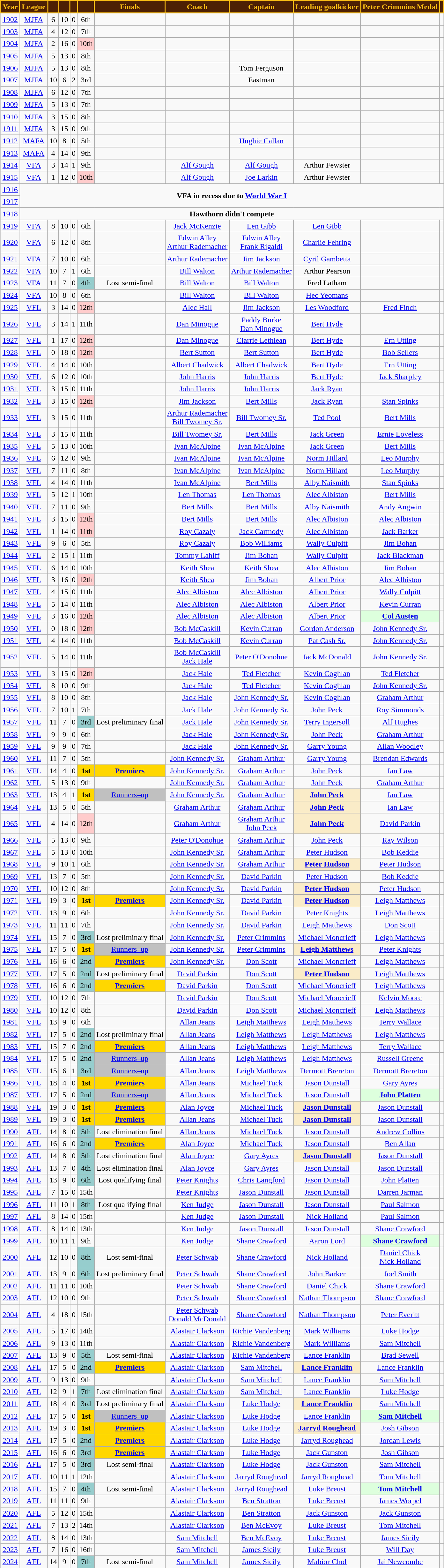<table class="wikitable" style="text-align:center">
<tr>
<th style="background:#4D2004; color:#FBBF15; border:solid #FBBF15 2px">Year</th>
<th style="background:#4D2004; color:#FBBF15; border:solid #FBBF15 2px">League</th>
<th style="background:#4D2004; color:#FBBF15; border:solid #FBBF15 2px"></th>
<th style="background:#4D2004; color:#FBBF15; border:solid #FBBF15 2px"></th>
<th style="background:#4D2004; color:#FBBF15; border:solid #FBBF15 2px"></th>
<th style="background:#4D2004; color:#FBBF15; border:solid #FBBF15 2px"></th>
<th style="background:#4D2004; color:#FBBF15; border:solid #FBBF15 2px">Finals</th>
<th style="background:#4D2004; color:#FBBF15; border:solid #FBBF15 2px">Coach</th>
<th style="background:#4D2004; color:#FBBF15; border:solid #FBBF15 2px">Captain</th>
<th style="background:#4D2004; color:#FBBF15; border:solid #FBBF15 2px">Leading goalkicker</th>
<th style="background:#4D2004; color:#FBBF15; border:solid #FBBF15 2px">Peter Crimmins Medal</th>
<th style="background:#4D2004; color:#FBBF15; border:solid #FBBF15 2px"></th>
</tr>
<tr>
<td><a href='#'>1902</a></td>
<td><a href='#'>MJFA</a></td>
<td>6</td>
<td>10</td>
<td>0</td>
<td>6th</td>
<td></td>
<td></td>
<td></td>
<td></td>
<td></td>
<td></td>
</tr>
<tr>
<td><a href='#'>1903</a></td>
<td><a href='#'>MJFA</a></td>
<td>4</td>
<td>12</td>
<td>0</td>
<td>7th</td>
<td></td>
<td></td>
<td></td>
<td></td>
<td></td>
<td></td>
</tr>
<tr>
<td><a href='#'>1904</a></td>
<td><a href='#'>MJFA</a></td>
<td>2</td>
<td>16</td>
<td>0</td>
<td style="background:#FFCCCC">10th</td>
<td></td>
<td></td>
<td></td>
<td></td>
<td></td>
<td></td>
</tr>
<tr>
<td><a href='#'>1905</a></td>
<td><a href='#'>MJFA</a></td>
<td>5</td>
<td>13</td>
<td>0</td>
<td>8th</td>
<td></td>
<td></td>
<td></td>
<td></td>
<td></td>
<td></td>
</tr>
<tr>
<td><a href='#'>1906</a></td>
<td><a href='#'>MJFA</a></td>
<td>5</td>
<td>13</td>
<td>0</td>
<td>8th</td>
<td></td>
<td></td>
<td>Tom Ferguson</td>
<td></td>
<td></td>
<td></td>
</tr>
<tr>
<td><a href='#'>1907</a></td>
<td><a href='#'>MJFA</a></td>
<td>10</td>
<td>6</td>
<td>2</td>
<td>3rd</td>
<td></td>
<td></td>
<td>Eastman</td>
<td></td>
<td></td>
<td></td>
</tr>
<tr>
<td><a href='#'>1908</a></td>
<td><a href='#'>MJFA</a></td>
<td>6</td>
<td>12</td>
<td>0</td>
<td>7th</td>
<td></td>
<td></td>
<td></td>
<td></td>
<td></td>
<td></td>
</tr>
<tr>
<td><a href='#'>1909</a></td>
<td><a href='#'>MJFA</a></td>
<td>5</td>
<td>13</td>
<td>0</td>
<td>7th</td>
<td></td>
<td></td>
<td></td>
<td></td>
<td></td>
<td></td>
</tr>
<tr>
<td><a href='#'>1910</a></td>
<td><a href='#'>MJFA</a></td>
<td>3</td>
<td>15</td>
<td>0</td>
<td>8th</td>
<td></td>
<td></td>
<td></td>
<td></td>
<td></td>
<td></td>
</tr>
<tr>
<td><a href='#'>1911</a></td>
<td><a href='#'>MJFA</a></td>
<td>3</td>
<td>15</td>
<td>0</td>
<td>9th</td>
<td></td>
<td></td>
<td></td>
<td></td>
<td></td>
<td></td>
</tr>
<tr>
<td><a href='#'>1912</a></td>
<td><a href='#'>MAFA</a></td>
<td>10</td>
<td>8</td>
<td>0</td>
<td>5th</td>
<td></td>
<td></td>
<td><a href='#'>Hughie Callan</a></td>
<td></td>
<td></td>
<td></td>
</tr>
<tr>
<td><a href='#'>1913</a></td>
<td><a href='#'>MAFA</a></td>
<td>4</td>
<td>14</td>
<td>0</td>
<td>9th</td>
<td></td>
<td></td>
<td></td>
<td></td>
<td></td>
<td></td>
</tr>
<tr>
<td><a href='#'>1914</a></td>
<td><a href='#'>VFA</a></td>
<td>3</td>
<td>14</td>
<td>1</td>
<td>9th</td>
<td></td>
<td><a href='#'>Alf Gough</a></td>
<td><a href='#'>Alf Gough</a></td>
<td>Arthur Fewster</td>
<td></td>
<td></td>
</tr>
<tr>
<td><a href='#'>1915</a></td>
<td><a href='#'>VFA</a></td>
<td>1</td>
<td>12</td>
<td>0</td>
<td style="background:#FFCCCC">10th</td>
<td></td>
<td><a href='#'>Alf Gough</a></td>
<td><a href='#'>Joe Larkin</a></td>
<td>Arthur Fewster</td>
<td></td>
<td></td>
</tr>
<tr>
<td><a href='#'>1916</a></td>
<td colspan="11" rowspan="2"><strong>VFA in recess due to <a href='#'>World War I</a></strong></td>
</tr>
<tr>
<td><a href='#'>1917</a></td>
</tr>
<tr>
<td><a href='#'>1918</a></td>
<td colspan="11"><strong>Hawthorn didn't compete</strong></td>
</tr>
<tr>
<td><a href='#'>1919</a></td>
<td><a href='#'>VFA</a></td>
<td>8</td>
<td>10</td>
<td>0</td>
<td>6th</td>
<td></td>
<td><a href='#'>Jack McKenzie</a></td>
<td><a href='#'>Len Gibb</a></td>
<td><a href='#'>Len Gibb</a></td>
<td></td>
<td></td>
</tr>
<tr>
<td><a href='#'>1920</a></td>
<td><a href='#'>VFA</a></td>
<td>6</td>
<td>12</td>
<td>0</td>
<td>8th</td>
<td></td>
<td><a href='#'>Edwin Alley</a><br><a href='#'>Arthur Rademacher</a></td>
<td><a href='#'>Edwin Alley</a><br><a href='#'>Frank Rigaldi</a></td>
<td><a href='#'>Charlie Fehring</a></td>
<td></td>
<td></td>
</tr>
<tr>
<td><a href='#'>1921</a></td>
<td><a href='#'>VFA</a></td>
<td>7</td>
<td>10</td>
<td>0</td>
<td>6th</td>
<td></td>
<td><a href='#'>Arthur Rademacher</a></td>
<td><a href='#'>Jim Jackson</a></td>
<td><a href='#'>Cyril Gambetta</a></td>
<td></td>
<td></td>
</tr>
<tr>
<td><a href='#'>1922</a></td>
<td><a href='#'>VFA</a></td>
<td>10</td>
<td>7</td>
<td>1</td>
<td>6th</td>
<td></td>
<td><a href='#'>Bill Walton</a></td>
<td><a href='#'>Arthur Rademacher</a></td>
<td>Arthur Pearson</td>
<td></td>
<td></td>
</tr>
<tr>
<td><a href='#'>1923</a></td>
<td><a href='#'>VFA</a></td>
<td>11</td>
<td>7</td>
<td>0</td>
<td style="background:#96CDCD">4th</td>
<td>Lost semi-final</td>
<td><a href='#'>Bill Walton</a></td>
<td><a href='#'>Bill Walton</a></td>
<td>Fred Latham</td>
<td></td>
<td></td>
</tr>
<tr>
<td><a href='#'>1924</a></td>
<td><a href='#'>VFA</a></td>
<td>10</td>
<td>8</td>
<td>0</td>
<td>6th</td>
<td></td>
<td><a href='#'>Bill Walton</a></td>
<td><a href='#'>Bill Walton</a></td>
<td><a href='#'>Hec Yeomans</a></td>
<td></td>
<td></td>
</tr>
<tr>
<td><a href='#'>1925</a></td>
<td><a href='#'>VFL</a></td>
<td>3</td>
<td>14</td>
<td>0</td>
<td style="background:#FFCCCC">12th</td>
<td></td>
<td><a href='#'>Alec Hall</a></td>
<td><a href='#'>Jim Jackson</a></td>
<td><a href='#'>Les Woodford</a></td>
<td><a href='#'>Fred Finch</a></td>
<td></td>
</tr>
<tr>
<td><a href='#'>1926</a></td>
<td><a href='#'>VFL</a></td>
<td>3</td>
<td>14</td>
<td>1</td>
<td>11th</td>
<td></td>
<td><a href='#'>Dan Minogue</a></td>
<td><a href='#'>Paddy Burke</a><br><a href='#'>Dan Minogue</a></td>
<td><a href='#'>Bert Hyde</a></td>
<td></td>
<td></td>
</tr>
<tr>
<td><a href='#'>1927</a></td>
<td><a href='#'>VFL</a></td>
<td>1</td>
<td>17</td>
<td>0</td>
<td style="background:#FFCCCC">12th</td>
<td></td>
<td><a href='#'>Dan Minogue</a></td>
<td><a href='#'>Clarrie Lethlean</a></td>
<td><a href='#'>Bert Hyde</a></td>
<td><a href='#'>Ern Utting</a></td>
<td></td>
</tr>
<tr>
<td><a href='#'>1928</a></td>
<td><a href='#'>VFL</a></td>
<td>0</td>
<td>18</td>
<td>0</td>
<td style="background:#FFCCCC">12th</td>
<td></td>
<td><a href='#'>Bert Sutton</a></td>
<td><a href='#'>Bert Sutton</a></td>
<td><a href='#'>Bert Hyde</a></td>
<td><a href='#'>Bob Sellers</a></td>
<td></td>
</tr>
<tr>
<td><a href='#'>1929</a></td>
<td><a href='#'>VFL</a></td>
<td>4</td>
<td>14</td>
<td>0</td>
<td>10th</td>
<td></td>
<td><a href='#'>Albert Chadwick</a></td>
<td><a href='#'>Albert Chadwick</a></td>
<td><a href='#'>Bert Hyde</a></td>
<td><a href='#'>Ern Utting</a></td>
<td></td>
</tr>
<tr>
<td><a href='#'>1930</a></td>
<td><a href='#'>VFL</a></td>
<td>6</td>
<td>12</td>
<td>0</td>
<td>10th</td>
<td></td>
<td><a href='#'>John Harris</a></td>
<td><a href='#'>John Harris</a></td>
<td><a href='#'>Bert Hyde</a></td>
<td><a href='#'>Jack Sharpley</a></td>
<td></td>
</tr>
<tr>
<td><a href='#'>1931</a></td>
<td><a href='#'>VFL</a></td>
<td>3</td>
<td>15</td>
<td>0</td>
<td>11th</td>
<td></td>
<td><a href='#'>John Harris</a></td>
<td><a href='#'>John Harris</a></td>
<td><a href='#'>Jack Ryan</a></td>
<td></td>
<td></td>
</tr>
<tr>
<td><a href='#'>1932</a></td>
<td><a href='#'>VFL</a></td>
<td>3</td>
<td>15</td>
<td>0</td>
<td style="background:#FFCCCC">12th</td>
<td></td>
<td><a href='#'>Jim Jackson</a></td>
<td><a href='#'>Bert Mills</a></td>
<td><a href='#'>Jack Ryan</a></td>
<td><a href='#'>Stan Spinks</a></td>
<td></td>
</tr>
<tr>
<td><a href='#'>1933</a></td>
<td><a href='#'>VFL</a></td>
<td>3</td>
<td>15</td>
<td>0</td>
<td>11th</td>
<td></td>
<td><a href='#'>Arthur Rademacher</a><br><a href='#'>Bill Twomey Sr.</a></td>
<td><a href='#'>Bill Twomey Sr.</a></td>
<td><a href='#'>Ted Pool</a></td>
<td><a href='#'>Bert Mills</a></td>
<td></td>
</tr>
<tr>
<td><a href='#'>1934</a></td>
<td><a href='#'>VFL</a></td>
<td>3</td>
<td>15</td>
<td>0</td>
<td>11th</td>
<td></td>
<td><a href='#'>Bill Twomey Sr.</a></td>
<td><a href='#'>Bert Mills</a></td>
<td><a href='#'>Jack Green</a></td>
<td><a href='#'>Ernie Loveless</a></td>
<td></td>
</tr>
<tr>
<td><a href='#'>1935</a></td>
<td><a href='#'>VFL</a></td>
<td>5</td>
<td>13</td>
<td>0</td>
<td>10th</td>
<td></td>
<td><a href='#'>Ivan McAlpine</a></td>
<td><a href='#'>Ivan McAlpine</a></td>
<td><a href='#'>Jack Green</a></td>
<td><a href='#'>Bert Mills</a></td>
<td></td>
</tr>
<tr>
<td><a href='#'>1936</a></td>
<td><a href='#'>VFL</a></td>
<td>6</td>
<td>12</td>
<td>0</td>
<td>9th</td>
<td></td>
<td><a href='#'>Ivan McAlpine</a></td>
<td><a href='#'>Ivan McAlpine</a></td>
<td><a href='#'>Norm Hillard</a></td>
<td><a href='#'>Leo Murphy</a></td>
<td></td>
</tr>
<tr>
<td><a href='#'>1937</a></td>
<td><a href='#'>VFL</a></td>
<td>7</td>
<td>11</td>
<td>0</td>
<td>8th</td>
<td></td>
<td><a href='#'>Ivan McAlpine</a></td>
<td><a href='#'>Ivan McAlpine</a></td>
<td><a href='#'>Norm Hillard</a></td>
<td><a href='#'>Leo Murphy</a></td>
<td></td>
</tr>
<tr>
<td><a href='#'>1938</a></td>
<td><a href='#'>VFL</a></td>
<td>4</td>
<td>14</td>
<td>0</td>
<td>11th</td>
<td></td>
<td><a href='#'>Ivan McAlpine</a></td>
<td><a href='#'>Bert Mills</a></td>
<td><a href='#'>Alby Naismith</a></td>
<td><a href='#'>Stan Spinks</a></td>
<td></td>
</tr>
<tr>
<td><a href='#'>1939</a></td>
<td><a href='#'>VFL</a></td>
<td>5</td>
<td>12</td>
<td>1</td>
<td>10th</td>
<td></td>
<td><a href='#'>Len Thomas</a></td>
<td><a href='#'>Len Thomas</a></td>
<td><a href='#'>Alec Albiston</a></td>
<td><a href='#'>Bert Mills</a></td>
<td></td>
</tr>
<tr>
<td><a href='#'>1940</a></td>
<td><a href='#'>VFL</a></td>
<td>7</td>
<td>11</td>
<td>0</td>
<td>9th</td>
<td></td>
<td><a href='#'>Bert Mills</a></td>
<td><a href='#'>Bert Mills</a></td>
<td><a href='#'>Alby Naismith</a></td>
<td><a href='#'>Andy Angwin</a></td>
<td></td>
</tr>
<tr>
<td><a href='#'>1941</a></td>
<td><a href='#'>VFL</a></td>
<td>3</td>
<td>15</td>
<td>0</td>
<td style="background:#FFCCCC">12th</td>
<td></td>
<td><a href='#'>Bert Mills</a></td>
<td><a href='#'>Bert Mills</a></td>
<td><a href='#'>Alec Albiston</a></td>
<td><a href='#'>Alec Albiston</a></td>
<td></td>
</tr>
<tr>
<td><a href='#'>1942</a></td>
<td><a href='#'>VFL</a></td>
<td>1</td>
<td>14</td>
<td>0</td>
<td style="background:#FFCCCC">11th</td>
<td></td>
<td><a href='#'>Roy Cazaly</a></td>
<td><a href='#'>Jack Carmody</a></td>
<td><a href='#'>Alec Albiston</a></td>
<td><a href='#'>Jack Barker</a></td>
<td></td>
</tr>
<tr>
<td><a href='#'>1943</a></td>
<td><a href='#'>VFL</a></td>
<td>9</td>
<td>6</td>
<td>0</td>
<td>5th</td>
<td></td>
<td><a href='#'>Roy Cazaly</a></td>
<td><a href='#'>Bob Williams</a></td>
<td><a href='#'>Wally Culpitt</a></td>
<td><a href='#'>Jim Bohan</a></td>
<td></td>
</tr>
<tr>
<td><a href='#'>1944</a></td>
<td><a href='#'>VFL</a></td>
<td>2</td>
<td>15</td>
<td>1</td>
<td>11th</td>
<td></td>
<td><a href='#'>Tommy Lahiff</a></td>
<td><a href='#'>Jim Bohan</a></td>
<td><a href='#'>Wally Culpitt</a></td>
<td><a href='#'>Jack Blackman</a></td>
<td></td>
</tr>
<tr>
<td><a href='#'>1945</a></td>
<td><a href='#'>VFL</a></td>
<td>6</td>
<td>14</td>
<td>0</td>
<td>10th</td>
<td></td>
<td><a href='#'>Keith Shea</a></td>
<td><a href='#'>Keith Shea</a></td>
<td><a href='#'>Alec Albiston</a></td>
<td><a href='#'>Jim Bohan</a></td>
<td></td>
</tr>
<tr>
<td><a href='#'>1946</a></td>
<td><a href='#'>VFL</a></td>
<td>3</td>
<td>16</td>
<td>0</td>
<td style="background:#FFCCCC">12th</td>
<td></td>
<td><a href='#'>Keith Shea</a></td>
<td><a href='#'>Jim Bohan</a></td>
<td><a href='#'>Albert Prior</a></td>
<td><a href='#'>Alec Albiston</a></td>
<td></td>
</tr>
<tr>
<td><a href='#'>1947</a></td>
<td><a href='#'>VFL</a></td>
<td>4</td>
<td>15</td>
<td>0</td>
<td>11th</td>
<td></td>
<td><a href='#'>Alec Albiston</a></td>
<td><a href='#'>Alec Albiston</a></td>
<td><a href='#'>Albert Prior</a></td>
<td><a href='#'>Wally Culpitt</a></td>
<td></td>
</tr>
<tr>
<td><a href='#'>1948</a></td>
<td><a href='#'>VFL</a></td>
<td>5</td>
<td>14</td>
<td>0</td>
<td>11th</td>
<td></td>
<td><a href='#'>Alec Albiston</a></td>
<td><a href='#'>Alec Albiston</a></td>
<td><a href='#'>Albert Prior</a></td>
<td><a href='#'>Kevin Curran</a></td>
<td></td>
</tr>
<tr>
<td><a href='#'>1949</a></td>
<td><a href='#'>VFL</a></td>
<td>3</td>
<td>16</td>
<td>0</td>
<td style="background:#FFCCCC">12th</td>
<td></td>
<td><a href='#'>Alec Albiston</a></td>
<td><a href='#'>Alec Albiston</a></td>
<td><a href='#'>Albert Prior</a></td>
<td style=background:#DDFFDD><strong><a href='#'>Col Austen</a></strong></td>
<td></td>
</tr>
<tr>
<td><a href='#'>1950</a></td>
<td><a href='#'>VFL</a></td>
<td>0</td>
<td>18</td>
<td>0</td>
<td style="background:#FFCCCC">12th</td>
<td></td>
<td><a href='#'>Bob McCaskill</a></td>
<td><a href='#'>Kevin Curran</a></td>
<td><a href='#'>Gordon Anderson</a></td>
<td><a href='#'>John Kennedy Sr.</a></td>
<td></td>
</tr>
<tr>
<td><a href='#'>1951</a></td>
<td><a href='#'>VFL</a></td>
<td>4</td>
<td>14</td>
<td>0</td>
<td>11th</td>
<td></td>
<td><a href='#'>Bob McCaskill</a></td>
<td><a href='#'>Kevin Curran</a></td>
<td><a href='#'>Pat Cash Sr.</a></td>
<td><a href='#'>John Kennedy Sr.</a></td>
<td></td>
</tr>
<tr>
<td><a href='#'>1952</a></td>
<td><a href='#'>VFL</a></td>
<td>5</td>
<td>14</td>
<td>0</td>
<td>11th</td>
<td></td>
<td><a href='#'>Bob McCaskill</a><br><a href='#'>Jack Hale</a></td>
<td><a href='#'>Peter O'Donohue</a></td>
<td><a href='#'>Jack McDonald</a></td>
<td><a href='#'>John Kennedy Sr.</a></td>
<td></td>
</tr>
<tr>
<td><a href='#'>1953</a></td>
<td><a href='#'>VFL</a></td>
<td>3</td>
<td>15</td>
<td>0</td>
<td style="background:#FFCCCC">12th</td>
<td></td>
<td><a href='#'>Jack Hale</a></td>
<td><a href='#'>Ted Fletcher</a></td>
<td><a href='#'>Kevin Coghlan</a></td>
<td><a href='#'>Ted Fletcher</a></td>
<td></td>
</tr>
<tr>
<td><a href='#'>1954</a></td>
<td><a href='#'>VFL</a></td>
<td>8</td>
<td>10</td>
<td>0</td>
<td>9th</td>
<td></td>
<td><a href='#'>Jack Hale</a></td>
<td><a href='#'>Ted Fletcher</a></td>
<td><a href='#'>Kevin Coghlan</a></td>
<td><a href='#'>John Kennedy Sr.</a></td>
<td></td>
</tr>
<tr>
<td><a href='#'>1955</a></td>
<td><a href='#'>VFL</a></td>
<td>8</td>
<td>10</td>
<td>0</td>
<td>8th</td>
<td></td>
<td><a href='#'>Jack Hale</a></td>
<td><a href='#'>John Kennedy Sr.</a></td>
<td><a href='#'>Kevin Coghlan</a></td>
<td><a href='#'>Graham Arthur</a></td>
<td></td>
</tr>
<tr>
<td><a href='#'>1956</a></td>
<td><a href='#'>VFL</a></td>
<td>7</td>
<td>10</td>
<td>1</td>
<td>7th</td>
<td></td>
<td><a href='#'>Jack Hale</a></td>
<td><a href='#'>John Kennedy Sr.</a></td>
<td><a href='#'>John Peck</a></td>
<td><a href='#'>Roy Simmonds</a></td>
<td></td>
</tr>
<tr>
<td><a href='#'>1957</a></td>
<td><a href='#'>VFL</a></td>
<td>11</td>
<td>7</td>
<td>0</td>
<td style="background:#96CDCD">3rd</td>
<td>Lost preliminary final</td>
<td><a href='#'>Jack Hale</a></td>
<td><a href='#'>John Kennedy Sr.</a></td>
<td><a href='#'>Terry Ingersoll</a></td>
<td><a href='#'>Alf Hughes</a></td>
<td></td>
</tr>
<tr>
<td><a href='#'>1958</a></td>
<td><a href='#'>VFL</a></td>
<td>9</td>
<td>9</td>
<td>0</td>
<td>6th</td>
<td></td>
<td><a href='#'>Jack Hale</a></td>
<td><a href='#'>John Kennedy Sr.</a></td>
<td><a href='#'>John Peck</a></td>
<td><a href='#'>Graham Arthur</a></td>
<td></td>
</tr>
<tr>
<td><a href='#'>1959</a></td>
<td><a href='#'>VFL</a></td>
<td>9</td>
<td>9</td>
<td>0</td>
<td>7th</td>
<td></td>
<td><a href='#'>Jack Hale</a></td>
<td><a href='#'>John Kennedy Sr.</a></td>
<td><a href='#'>Garry Young</a></td>
<td><a href='#'>Allan Woodley</a></td>
<td></td>
</tr>
<tr>
<td><a href='#'>1960</a></td>
<td><a href='#'>VFL</a></td>
<td>11</td>
<td>7</td>
<td>0</td>
<td>5th</td>
<td></td>
<td><a href='#'>John Kennedy Sr.</a></td>
<td><a href='#'>Graham Arthur</a></td>
<td><a href='#'>Garry Young</a></td>
<td><a href='#'>Brendan Edwards</a></td>
<td></td>
</tr>
<tr>
<td><a href='#'>1961</a></td>
<td><a href='#'>VFL</a></td>
<td>14</td>
<td>4</td>
<td>0</td>
<td style="background:gold; font-weight:bold">1st</td>
<td style="background:gold; font-weight:bold"><a href='#'>Premiers</a></td>
<td><a href='#'>John Kennedy Sr.</a></td>
<td><a href='#'>Graham Arthur</a></td>
<td><a href='#'>John Peck</a></td>
<td><a href='#'>Ian Law</a></td>
<td></td>
</tr>
<tr>
<td><a href='#'>1962</a></td>
<td><a href='#'>VFL</a></td>
<td>5</td>
<td>13</td>
<td>0</td>
<td>9th</td>
<td></td>
<td><a href='#'>John Kennedy Sr.</a></td>
<td><a href='#'>Graham Arthur</a></td>
<td><a href='#'>John Peck</a></td>
<td><a href='#'>Graham Arthur</a></td>
<td></td>
</tr>
<tr>
<td><a href='#'>1963</a></td>
<td><a href='#'>VFL</a></td>
<td>13</td>
<td>4</td>
<td>1</td>
<td style="background:gold; font-weight:bold">1st</td>
<td style="background:silver"><a href='#'>Runners–up</a></td>
<td><a href='#'>John Kennedy Sr.</a></td>
<td><a href='#'>Graham Arthur</a></td>
<td style=background:#FAECC8><strong><a href='#'>John Peck</a></strong></td>
<td><a href='#'>Ian Law</a></td>
<td></td>
</tr>
<tr>
<td><a href='#'>1964</a></td>
<td><a href='#'>VFL</a></td>
<td>13</td>
<td>5</td>
<td>0</td>
<td>5th</td>
<td></td>
<td><a href='#'>Graham Arthur</a></td>
<td><a href='#'>Graham Arthur</a></td>
<td style=background:#FAECC8><strong><a href='#'>John Peck</a></strong></td>
<td><a href='#'>Ian Law</a></td>
<td></td>
</tr>
<tr>
<td><a href='#'>1965</a></td>
<td><a href='#'>VFL</a></td>
<td>4</td>
<td>14</td>
<td>0</td>
<td style="background:#FFCCCC">12th</td>
<td></td>
<td><a href='#'>Graham Arthur</a></td>
<td><a href='#'>Graham Arthur</a><br><a href='#'>John Peck</a></td>
<td style=background:#FAECC8><strong><a href='#'>John Peck</a></strong></td>
<td><a href='#'>David Parkin</a></td>
<td></td>
</tr>
<tr>
<td><a href='#'>1966</a></td>
<td><a href='#'>VFL</a></td>
<td>5</td>
<td>13</td>
<td>0</td>
<td>9th</td>
<td></td>
<td><a href='#'>Peter O'Donohue</a></td>
<td><a href='#'>Graham Arthur</a></td>
<td><a href='#'>John Peck</a></td>
<td><a href='#'>Ray Wilson</a></td>
<td></td>
</tr>
<tr>
<td><a href='#'>1967</a></td>
<td><a href='#'>VFL</a></td>
<td>5</td>
<td>13</td>
<td>0</td>
<td>10th</td>
<td></td>
<td><a href='#'>John Kennedy Sr.</a></td>
<td><a href='#'>Graham Arthur</a></td>
<td><a href='#'>Peter Hudson</a></td>
<td><a href='#'>Bob Keddie</a></td>
<td></td>
</tr>
<tr>
<td><a href='#'>1968</a></td>
<td><a href='#'>VFL</a></td>
<td>9</td>
<td>10</td>
<td>1</td>
<td>6th</td>
<td></td>
<td><a href='#'>John Kennedy Sr.</a></td>
<td><a href='#'>Graham Arthur</a></td>
<td style=background:#FAECC8><strong><a href='#'>Peter Hudson</a></strong></td>
<td><a href='#'>Peter Hudson</a></td>
<td></td>
</tr>
<tr>
<td><a href='#'>1969</a></td>
<td><a href='#'>VFL</a></td>
<td>13</td>
<td>7</td>
<td>0</td>
<td>5th</td>
<td></td>
<td><a href='#'>John Kennedy Sr.</a></td>
<td><a href='#'>David Parkin</a></td>
<td><a href='#'>Peter Hudson</a></td>
<td><a href='#'>Bob Keddie</a></td>
<td></td>
</tr>
<tr>
<td><a href='#'>1970</a></td>
<td><a href='#'>VFL</a></td>
<td>10</td>
<td>12</td>
<td>0</td>
<td>8th</td>
<td></td>
<td><a href='#'>John Kennedy Sr.</a></td>
<td><a href='#'>David Parkin</a></td>
<td style=background:#FAECC8><strong><a href='#'>Peter Hudson</a></strong></td>
<td><a href='#'>Peter Hudson</a></td>
<td></td>
</tr>
<tr>
<td><a href='#'>1971</a></td>
<td><a href='#'>VFL</a></td>
<td>19</td>
<td>3</td>
<td>0</td>
<td style="background:gold; font-weight:bold">1st</td>
<td style="background:gold; font-weight:bold"><a href='#'>Premiers</a></td>
<td><a href='#'>John Kennedy Sr.</a></td>
<td><a href='#'>David Parkin</a></td>
<td style=background:#FAECC8><strong><a href='#'>Peter Hudson</a></strong></td>
<td><a href='#'>Leigh Matthews</a></td>
<td></td>
</tr>
<tr>
<td><a href='#'>1972</a></td>
<td><a href='#'>VFL</a></td>
<td>13</td>
<td>9</td>
<td>0</td>
<td>6th</td>
<td></td>
<td><a href='#'>John Kennedy Sr.</a></td>
<td><a href='#'>David Parkin</a></td>
<td><a href='#'>Peter Knights</a></td>
<td><a href='#'>Leigh Matthews</a></td>
<td></td>
</tr>
<tr>
<td><a href='#'>1973</a></td>
<td><a href='#'>VFL</a></td>
<td>11</td>
<td>11</td>
<td>0</td>
<td>7th</td>
<td></td>
<td><a href='#'>John Kennedy Sr.</a></td>
<td><a href='#'>David Parkin</a></td>
<td><a href='#'>Leigh Matthews</a></td>
<td><a href='#'>Don Scott</a></td>
<td></td>
</tr>
<tr>
<td><a href='#'>1974</a></td>
<td><a href='#'>VFL</a></td>
<td>15</td>
<td>7</td>
<td>0</td>
<td style="background:#96CDCD">3rd</td>
<td>Lost preliminary final</td>
<td><a href='#'>John Kennedy Sr.</a></td>
<td><a href='#'>Peter Crimmins</a></td>
<td><a href='#'>Michael Moncrieff</a></td>
<td><a href='#'>Leigh Matthews</a></td>
<td></td>
</tr>
<tr>
<td><a href='#'>1975</a></td>
<td><a href='#'>VFL</a></td>
<td>17</td>
<td>5</td>
<td>0</td>
<td style="background:gold; font-weight:bold">1st</td>
<td style="background:silver"><a href='#'>Runners–up</a></td>
<td><a href='#'>John Kennedy Sr.</a></td>
<td><a href='#'>Peter Crimmins</a></td>
<td style=background:#FAECC8><strong><a href='#'>Leigh Matthews</a></strong></td>
<td><a href='#'>Peter Knights</a></td>
<td></td>
</tr>
<tr>
<td><a href='#'>1976</a></td>
<td><a href='#'>VFL</a></td>
<td>16</td>
<td>6</td>
<td>0</td>
<td style="background:#96CDCD">2nd</td>
<td style="background:gold; font-weight:bold"><a href='#'>Premiers</a></td>
<td><a href='#'>John Kennedy Sr.</a></td>
<td><a href='#'>Don Scott</a></td>
<td><a href='#'>Michael Moncrieff</a></td>
<td><a href='#'>Leigh Matthews</a></td>
<td></td>
</tr>
<tr>
<td><a href='#'>1977</a></td>
<td><a href='#'>VFL</a></td>
<td>17</td>
<td>5</td>
<td>0</td>
<td style="background:#96CDCD">2nd</td>
<td>Lost preliminary final</td>
<td><a href='#'>David Parkin</a></td>
<td><a href='#'>Don Scott</a></td>
<td style=background:#FAECC8><strong><a href='#'>Peter Hudson</a></strong></td>
<td><a href='#'>Leigh Matthews</a></td>
<td></td>
</tr>
<tr>
<td><a href='#'>1978</a></td>
<td><a href='#'>VFL</a></td>
<td>16</td>
<td>6</td>
<td>0</td>
<td style="background:#96CDCD">2nd</td>
<td style="background:gold; font-weight:bold"><a href='#'>Premiers</a></td>
<td><a href='#'>David Parkin</a></td>
<td><a href='#'>Don Scott</a></td>
<td><a href='#'>Michael Moncrieff</a></td>
<td><a href='#'>Leigh Matthews</a></td>
<td></td>
</tr>
<tr>
<td><a href='#'>1979</a></td>
<td><a href='#'>VFL</a></td>
<td>10</td>
<td>12</td>
<td>0</td>
<td>7th</td>
<td></td>
<td><a href='#'>David Parkin</a></td>
<td><a href='#'>Don Scott</a></td>
<td><a href='#'>Michael Moncrieff</a></td>
<td><a href='#'>Kelvin Moore</a></td>
<td></td>
</tr>
<tr>
<td><a href='#'>1980</a></td>
<td><a href='#'>VFL</a></td>
<td>10</td>
<td>12</td>
<td>0</td>
<td>8th</td>
<td></td>
<td><a href='#'>David Parkin</a></td>
<td><a href='#'>Don Scott</a></td>
<td><a href='#'>Michael Moncrieff</a></td>
<td><a href='#'>Leigh Matthews</a></td>
<td></td>
</tr>
<tr>
<td><a href='#'>1981</a></td>
<td><a href='#'>VFL</a></td>
<td>13</td>
<td>9</td>
<td>0</td>
<td>6th</td>
<td></td>
<td><a href='#'>Allan Jeans</a></td>
<td><a href='#'>Leigh Matthews</a></td>
<td><a href='#'>Leigh Matthews</a></td>
<td><a href='#'>Terry Wallace</a></td>
<td></td>
</tr>
<tr>
<td><a href='#'>1982</a></td>
<td><a href='#'>VFL</a></td>
<td>17</td>
<td>5</td>
<td>0</td>
<td style="background:#96CDCD">2nd</td>
<td>Lost preliminary final</td>
<td><a href='#'>Allan Jeans</a></td>
<td><a href='#'>Leigh Matthews</a></td>
<td><a href='#'>Leigh Matthews</a></td>
<td><a href='#'>Leigh Matthews</a></td>
<td></td>
</tr>
<tr>
<td><a href='#'>1983</a></td>
<td><a href='#'>VFL</a></td>
<td>15</td>
<td>7</td>
<td>0</td>
<td style="background:#96CDCD">2nd</td>
<td style="background:gold; font-weight:bold"><a href='#'>Premiers</a></td>
<td><a href='#'>Allan Jeans</a></td>
<td><a href='#'>Leigh Matthews</a></td>
<td><a href='#'>Leigh Matthews</a></td>
<td><a href='#'>Terry Wallace</a></td>
<td></td>
</tr>
<tr>
<td><a href='#'>1984</a></td>
<td><a href='#'>VFL</a></td>
<td>17</td>
<td>5</td>
<td>0</td>
<td style="background:#96CDCD">2nd</td>
<td style="background:silver"><a href='#'>Runners–up</a></td>
<td><a href='#'>Allan Jeans</a></td>
<td><a href='#'>Leigh Matthews</a></td>
<td><a href='#'>Leigh Matthews</a></td>
<td><a href='#'>Russell Greene</a></td>
<td></td>
</tr>
<tr>
<td><a href='#'>1985</a></td>
<td><a href='#'>VFL</a></td>
<td>15</td>
<td>6</td>
<td>1</td>
<td style="background:#96CDCD">3rd</td>
<td style="background:silver"><a href='#'>Runners–up</a></td>
<td><a href='#'>Allan Jeans</a></td>
<td><a href='#'>Leigh Matthews</a></td>
<td><a href='#'>Dermott Brereton</a></td>
<td><a href='#'>Dermott Brereton</a></td>
<td></td>
</tr>
<tr>
<td><a href='#'>1986</a></td>
<td><a href='#'>VFL</a></td>
<td>18</td>
<td>4</td>
<td>0</td>
<td style="background:gold; font-weight:bold">1st</td>
<td style="background:gold; font-weight:bold"><a href='#'>Premiers</a></td>
<td><a href='#'>Allan Jeans</a></td>
<td><a href='#'>Michael Tuck</a></td>
<td><a href='#'>Jason Dunstall</a></td>
<td><a href='#'>Gary Ayres</a></td>
<td></td>
</tr>
<tr>
<td><a href='#'>1987</a></td>
<td><a href='#'>VFL</a></td>
<td>17</td>
<td>5</td>
<td>0</td>
<td style="background:#96CDCD">2nd</td>
<td style="background:silver"><a href='#'>Runners–up</a></td>
<td><a href='#'>Allan Jeans</a></td>
<td><a href='#'>Michael Tuck</a></td>
<td><a href='#'>Jason Dunstall</a></td>
<td style=background:#DDFFDD><strong><a href='#'>John Platten</a></strong></td>
<td></td>
</tr>
<tr>
<td><a href='#'>1988</a></td>
<td><a href='#'>VFL</a></td>
<td>19</td>
<td>3</td>
<td>0</td>
<td style="background:gold; font-weight:bold">1st</td>
<td style="background:gold; font-weight:bold"><a href='#'>Premiers</a></td>
<td><a href='#'>Alan Joyce</a></td>
<td><a href='#'>Michael Tuck</a></td>
<td style=background:#FAECC8><strong><a href='#'>Jason Dunstall</a></strong></td>
<td><a href='#'>Jason Dunstall</a></td>
<td></td>
</tr>
<tr>
<td><a href='#'>1989</a></td>
<td><a href='#'>VFL</a></td>
<td>19</td>
<td>3</td>
<td>0</td>
<td style="background:gold; font-weight:bold">1st</td>
<td style="background:gold; font-weight:bold"><a href='#'>Premiers</a></td>
<td><a href='#'>Allan Jeans</a></td>
<td><a href='#'>Michael Tuck</a></td>
<td style=background:#FAECC8><strong><a href='#'>Jason Dunstall</a></strong></td>
<td><a href='#'>Jason Dunstall</a></td>
<td></td>
</tr>
<tr>
<td><a href='#'>1990</a></td>
<td><a href='#'>AFL</a></td>
<td>14</td>
<td>8</td>
<td>0</td>
<td style="background:#96CDCD">5th</td>
<td>Lost elimination final</td>
<td><a href='#'>Allan Jeans</a></td>
<td><a href='#'>Michael Tuck</a></td>
<td><a href='#'>Jason Dunstall</a></td>
<td><a href='#'>Andrew Collins</a></td>
<td></td>
</tr>
<tr>
<td><a href='#'>1991</a></td>
<td><a href='#'>AFL</a></td>
<td>16</td>
<td>6</td>
<td>0</td>
<td style="background:#96CDCD">2nd</td>
<td style="background:gold; font-weight:bold"><a href='#'>Premiers</a></td>
<td><a href='#'>Alan Joyce</a></td>
<td><a href='#'>Michael Tuck</a></td>
<td><a href='#'>Jason Dunstall</a></td>
<td><a href='#'>Ben Allan</a></td>
<td></td>
</tr>
<tr>
<td><a href='#'>1992</a></td>
<td><a href='#'>AFL</a></td>
<td>14</td>
<td>8</td>
<td>0</td>
<td style="background:#96CDCD">5th</td>
<td>Lost elimination final</td>
<td><a href='#'>Alan Joyce</a></td>
<td><a href='#'>Gary Ayres</a></td>
<td style=background:#FAECC8><strong><a href='#'>Jason Dunstall</a></strong></td>
<td><a href='#'>Jason Dunstall</a></td>
<td></td>
</tr>
<tr>
<td><a href='#'>1993</a></td>
<td><a href='#'>AFL</a></td>
<td>13</td>
<td>7</td>
<td>0</td>
<td style="background:#96CDCD">4th</td>
<td>Lost elimination final</td>
<td><a href='#'>Alan Joyce</a></td>
<td><a href='#'>Gary Ayres</a></td>
<td><a href='#'>Jason Dunstall</a></td>
<td><a href='#'>Jason Dunstall</a></td>
<td></td>
</tr>
<tr>
<td><a href='#'>1994</a></td>
<td><a href='#'>AFL</a></td>
<td>13</td>
<td>9</td>
<td>0</td>
<td style="background:#96CDCD">6th</td>
<td>Lost qualifying final</td>
<td><a href='#'>Peter Knights</a></td>
<td><a href='#'>Chris Langford</a></td>
<td><a href='#'>Jason Dunstall</a></td>
<td><a href='#'>John Platten</a></td>
<td></td>
</tr>
<tr>
<td><a href='#'>1995</a></td>
<td><a href='#'>AFL</a></td>
<td>7</td>
<td>15</td>
<td>0</td>
<td>15th</td>
<td></td>
<td><a href='#'>Peter Knights</a></td>
<td><a href='#'>Jason Dunstall</a></td>
<td><a href='#'>Jason Dunstall</a></td>
<td><a href='#'>Darren Jarman</a></td>
<td></td>
</tr>
<tr>
<td><a href='#'>1996</a></td>
<td><a href='#'>AFL</a></td>
<td>11</td>
<td>10</td>
<td>1</td>
<td style="background:#96CDCD">8th</td>
<td>Lost qualifying final</td>
<td><a href='#'>Ken Judge</a></td>
<td><a href='#'>Jason Dunstall</a></td>
<td><a href='#'>Jason Dunstall</a></td>
<td><a href='#'>Paul Salmon</a></td>
<td></td>
</tr>
<tr>
<td><a href='#'>1997</a></td>
<td><a href='#'>AFL</a></td>
<td>8</td>
<td>14</td>
<td>0</td>
<td>15th</td>
<td></td>
<td><a href='#'>Ken Judge</a></td>
<td><a href='#'>Jason Dunstall</a></td>
<td><a href='#'>Nick Holland</a></td>
<td><a href='#'>Paul Salmon</a></td>
<td></td>
</tr>
<tr>
<td><a href='#'>1998</a></td>
<td><a href='#'>AFL</a></td>
<td>8</td>
<td>14</td>
<td>0</td>
<td>13th</td>
<td></td>
<td><a href='#'>Ken Judge</a></td>
<td><a href='#'>Jason Dunstall</a></td>
<td><a href='#'>Jason Dunstall</a></td>
<td><a href='#'>Shane Crawford</a></td>
<td></td>
</tr>
<tr>
<td><a href='#'>1999</a></td>
<td><a href='#'>AFL</a></td>
<td>10</td>
<td>11</td>
<td>1</td>
<td>9th</td>
<td></td>
<td><a href='#'>Ken Judge</a></td>
<td><a href='#'>Shane Crawford</a></td>
<td><a href='#'>Aaron Lord</a></td>
<td style=background:#DDFFDD><strong><a href='#'>Shane Crawford</a></strong></td>
<td></td>
</tr>
<tr>
<td><a href='#'>2000</a></td>
<td><a href='#'>AFL</a></td>
<td>12</td>
<td>10</td>
<td>0</td>
<td style="background:#96CDCD">8th</td>
<td>Lost semi-final</td>
<td><a href='#'>Peter Schwab</a></td>
<td><a href='#'>Shane Crawford</a></td>
<td><a href='#'>Nick Holland</a></td>
<td><a href='#'>Daniel Chick</a><br><a href='#'>Nick Holland</a></td>
<td></td>
</tr>
<tr>
<td><a href='#'>2001</a></td>
<td><a href='#'>AFL</a></td>
<td>13</td>
<td>9</td>
<td>0</td>
<td style="background:#96CDCD">6th</td>
<td>Lost preliminary final</td>
<td><a href='#'>Peter Schwab</a></td>
<td><a href='#'>Shane Crawford</a></td>
<td><a href='#'>John Barker</a></td>
<td><a href='#'>Joel Smith</a></td>
<td></td>
</tr>
<tr>
<td><a href='#'>2002</a></td>
<td><a href='#'>AFL</a></td>
<td>11</td>
<td>11</td>
<td>0</td>
<td>10th</td>
<td></td>
<td><a href='#'>Peter Schwab</a></td>
<td><a href='#'>Shane Crawford</a></td>
<td><a href='#'>Daniel Chick</a></td>
<td><a href='#'>Shane Crawford</a></td>
<td></td>
</tr>
<tr>
<td><a href='#'>2003</a></td>
<td><a href='#'>AFL</a></td>
<td>12</td>
<td>10</td>
<td>0</td>
<td>9th</td>
<td></td>
<td><a href='#'>Peter Schwab</a></td>
<td><a href='#'>Shane Crawford</a></td>
<td><a href='#'>Nathan Thompson</a></td>
<td><a href='#'>Shane Crawford</a></td>
<td></td>
</tr>
<tr>
<td><a href='#'>2004</a></td>
<td><a href='#'>AFL</a></td>
<td>4</td>
<td>18</td>
<td>0</td>
<td>15th</td>
<td></td>
<td><a href='#'>Peter Schwab</a><br><a href='#'>Donald McDonald</a></td>
<td><a href='#'>Shane Crawford</a></td>
<td><a href='#'>Nathan Thompson</a></td>
<td><a href='#'>Peter Everitt</a></td>
<td></td>
</tr>
<tr>
<td><a href='#'>2005</a></td>
<td><a href='#'>AFL</a></td>
<td>5</td>
<td>17</td>
<td>0</td>
<td>14th</td>
<td></td>
<td><a href='#'>Alastair Clarkson</a></td>
<td><a href='#'>Richie Vandenberg</a></td>
<td><a href='#'>Mark Williams</a></td>
<td><a href='#'>Luke Hodge</a></td>
<td></td>
</tr>
<tr>
<td><a href='#'>2006</a></td>
<td><a href='#'>AFL</a></td>
<td>9</td>
<td>13</td>
<td>0</td>
<td>11th</td>
<td></td>
<td><a href='#'>Alastair Clarkson</a></td>
<td><a href='#'>Richie Vandenberg</a></td>
<td><a href='#'>Mark Williams</a></td>
<td><a href='#'>Sam Mitchell</a></td>
<td></td>
</tr>
<tr>
<td><a href='#'>2007</a></td>
<td><a href='#'>AFL</a></td>
<td>13</td>
<td>9</td>
<td>0</td>
<td style="background:#96CDCD">5th</td>
<td>Lost semi-final</td>
<td><a href='#'>Alastair Clarkson</a></td>
<td><a href='#'>Richie Vandenberg</a></td>
<td><a href='#'>Lance Franklin</a></td>
<td><a href='#'>Brad Sewell</a></td>
<td></td>
</tr>
<tr>
<td><a href='#'>2008</a></td>
<td><a href='#'>AFL</a></td>
<td>17</td>
<td>5</td>
<td>0</td>
<td style="background:#96CDCD">2nd</td>
<td style="background:gold; font-weight:bold"><a href='#'>Premiers</a></td>
<td><a href='#'>Alastair Clarkson</a></td>
<td><a href='#'>Sam Mitchell</a></td>
<td style=background:#FAECC8><strong><a href='#'>Lance Franklin</a></strong></td>
<td><a href='#'>Lance Franklin</a></td>
<td></td>
</tr>
<tr>
<td><a href='#'>2009</a></td>
<td><a href='#'>AFL</a></td>
<td>9</td>
<td>13</td>
<td>0</td>
<td>9th</td>
<td></td>
<td><a href='#'>Alastair Clarkson</a></td>
<td><a href='#'>Sam Mitchell</a></td>
<td><a href='#'>Lance Franklin</a></td>
<td><a href='#'>Sam Mitchell</a></td>
<td></td>
</tr>
<tr>
<td><a href='#'>2010</a></td>
<td><a href='#'>AFL</a></td>
<td>12</td>
<td>9</td>
<td>1</td>
<td style="background:#96CDCD">7th</td>
<td>Lost elimination final</td>
<td><a href='#'>Alastair Clarkson</a></td>
<td><a href='#'>Sam Mitchell</a></td>
<td><a href='#'>Lance Franklin</a></td>
<td><a href='#'>Luke Hodge</a></td>
<td></td>
</tr>
<tr>
<td><a href='#'>2011</a></td>
<td><a href='#'>AFL</a></td>
<td>18</td>
<td>4</td>
<td>0</td>
<td style="background:#96CDCD">3rd</td>
<td>Lost preliminary final</td>
<td><a href='#'>Alastair Clarkson</a></td>
<td><a href='#'>Luke Hodge</a></td>
<td style=background:#FAECC8><strong><a href='#'>Lance Franklin</a></strong></td>
<td><a href='#'>Sam Mitchell</a></td>
<td></td>
</tr>
<tr>
<td><a href='#'>2012</a></td>
<td><a href='#'>AFL</a></td>
<td>17</td>
<td>5</td>
<td>0</td>
<td style="background:gold; font-weight:bold">1st</td>
<td style="background:silver"><a href='#'>Runners–up</a></td>
<td><a href='#'>Alastair Clarkson</a></td>
<td><a href='#'>Luke Hodge</a></td>
<td><a href='#'>Lance Franklin</a></td>
<td style=background:#DDFFDD><strong><a href='#'>Sam Mitchell</a></strong></td>
<td></td>
</tr>
<tr>
<td><a href='#'>2013</a></td>
<td><a href='#'>AFL</a></td>
<td>19</td>
<td>3</td>
<td>0</td>
<td style="background:gold; font-weight:bold">1st</td>
<td style="background:gold; font-weight:bold"><a href='#'>Premiers</a></td>
<td><a href='#'>Alastair Clarkson</a></td>
<td><a href='#'>Luke Hodge</a></td>
<td style=background:#FAECC8><strong><a href='#'>Jarryd Roughead</a></strong></td>
<td><a href='#'>Josh Gibson</a></td>
<td></td>
</tr>
<tr>
<td><a href='#'>2014</a></td>
<td><a href='#'>AFL</a></td>
<td>17</td>
<td>5</td>
<td>0</td>
<td style="background:#96CDCD">2nd</td>
<td style="background:gold; font-weight:bold"><a href='#'>Premiers</a></td>
<td><a href='#'>Alastair Clarkson</a></td>
<td><a href='#'>Luke Hodge</a></td>
<td><a href='#'>Jarryd Roughead</a></td>
<td><a href='#'>Jordan Lewis</a></td>
<td></td>
</tr>
<tr>
<td><a href='#'>2015</a></td>
<td><a href='#'>AFL</a></td>
<td>16</td>
<td>6</td>
<td>0</td>
<td style="background:#96CDCD">3rd</td>
<td style="background:gold; font-weight:bold"><a href='#'>Premiers</a></td>
<td><a href='#'>Alastair Clarkson</a></td>
<td><a href='#'>Luke Hodge</a></td>
<td><a href='#'>Jack Gunston</a></td>
<td><a href='#'>Josh Gibson</a></td>
<td></td>
</tr>
<tr>
<td><a href='#'>2016</a></td>
<td><a href='#'>AFL</a></td>
<td>17</td>
<td>5</td>
<td>0</td>
<td style="background:#96CDCD">3rd</td>
<td>Lost semi-final</td>
<td><a href='#'>Alastair Clarkson</a></td>
<td><a href='#'>Luke Hodge</a></td>
<td><a href='#'>Jack Gunston</a></td>
<td><a href='#'>Sam Mitchell</a></td>
<td></td>
</tr>
<tr>
<td><a href='#'>2017</a></td>
<td><a href='#'>AFL</a></td>
<td>10</td>
<td>11</td>
<td>1</td>
<td>12th</td>
<td></td>
<td><a href='#'>Alastair Clarkson</a></td>
<td><a href='#'>Jarryd Roughead</a></td>
<td><a href='#'>Jarryd Roughead</a></td>
<td><a href='#'>Tom Mitchell</a></td>
<td></td>
</tr>
<tr>
<td><a href='#'>2018</a></td>
<td><a href='#'>AFL</a></td>
<td>15</td>
<td>7</td>
<td>0</td>
<td style="background:#96CDCD">4th</td>
<td>Lost semi-final</td>
<td><a href='#'>Alastair Clarkson</a></td>
<td><a href='#'>Jarryd Roughead</a></td>
<td><a href='#'>Luke Breust</a></td>
<td style=background:#DDFFDD><strong><a href='#'>Tom Mitchell</a></strong></td>
<td></td>
</tr>
<tr>
<td><a href='#'>2019</a></td>
<td><a href='#'>AFL</a></td>
<td>11</td>
<td>11</td>
<td>0</td>
<td>9th</td>
<td></td>
<td><a href='#'>Alastair Clarkson</a></td>
<td><a href='#'>Ben Stratton</a></td>
<td><a href='#'>Luke Breust</a></td>
<td><a href='#'>James Worpel</a></td>
<td></td>
</tr>
<tr>
<td><a href='#'>2020</a></td>
<td><a href='#'>AFL</a></td>
<td>5</td>
<td>12</td>
<td>0</td>
<td>15th</td>
<td></td>
<td><a href='#'>Alastair Clarkson</a></td>
<td><a href='#'>Ben Stratton</a></td>
<td><a href='#'>Jack Gunston</a></td>
<td><a href='#'>Jack Gunston</a></td>
<td></td>
</tr>
<tr>
<td><a href='#'>2021</a></td>
<td><a href='#'>AFL</a></td>
<td>7</td>
<td>13</td>
<td>2</td>
<td>14th</td>
<td></td>
<td><a href='#'>Alastair Clarkson</a></td>
<td><a href='#'>Ben McEvoy</a></td>
<td><a href='#'>Luke Breust</a></td>
<td><a href='#'>Tom Mitchell</a></td>
<td></td>
</tr>
<tr>
<td><a href='#'>2022</a></td>
<td><a href='#'>AFL</a></td>
<td>8</td>
<td>14</td>
<td>0</td>
<td>13th</td>
<td></td>
<td><a href='#'>Sam Mitchell</a></td>
<td><a href='#'>Ben McEvoy</a></td>
<td><a href='#'>Luke Breust</a></td>
<td><a href='#'>James Sicily</a></td>
<td></td>
</tr>
<tr>
<td><a href='#'>2023</a></td>
<td><a href='#'>AFL</a></td>
<td>7</td>
<td>16</td>
<td>0</td>
<td>16th</td>
<td></td>
<td><a href='#'>Sam Mitchell</a></td>
<td><a href='#'>James Sicily</a></td>
<td><a href='#'>Luke Breust</a></td>
<td><a href='#'>Will Day</a></td>
<td></td>
</tr>
<tr>
<td><a href='#'>2024</a></td>
<td><a href='#'>AFL</a></td>
<td>14</td>
<td>9</td>
<td>0</td>
<td style="background:#96CDCD">7th</td>
<td>Lost semi-final</td>
<td><a href='#'>Sam Mitchell</a></td>
<td><a href='#'>James Sicily</a></td>
<td><a href='#'>Mabior Chol</a></td>
<td><a href='#'>Jai Newcombe</a></td>
<td></td>
</tr>
</table>
